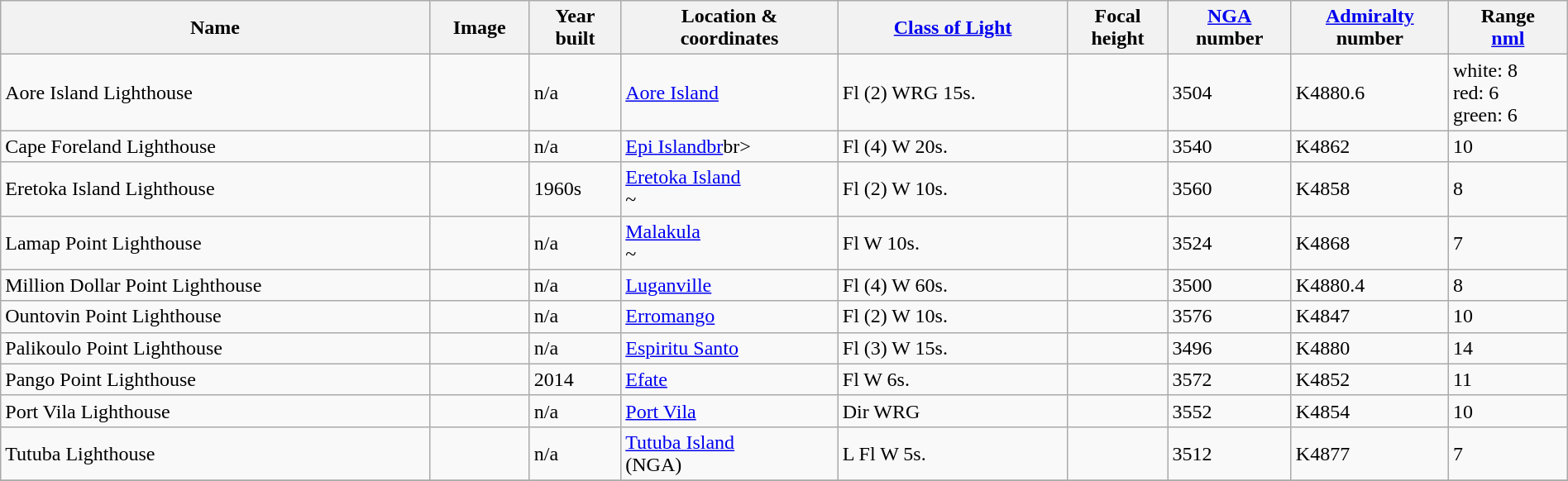<table class="wikitable sortable" style="width:100%">
<tr>
<th>Name</th>
<th>Image</th>
<th>Year<br>built</th>
<th>Location &<br> coordinates</th>
<th><a href='#'>Class of Light</a></th>
<th>Focal<br>height</th>
<th><a href='#'>NGA</a><br>number</th>
<th><a href='#'>Admiralty</a><br>number</th>
<th>Range<br><a href='#'>nml</a></th>
</tr>
<tr>
<td>Aore Island Lighthouse</td>
<td> </td>
<td>n/a</td>
<td><a href='#'>Aore Island</a><br> </td>
<td>Fl (2) WRG 15s.</td>
<td></td>
<td>3504</td>
<td>K4880.6</td>
<td>white: 8<br>red: 6<br>green: 6</td>
</tr>
<tr>
<td>Cape Foreland Lighthouse</td>
<td></td>
<td>n/a</td>
<td><a href='#'>Epi Islandbr</a>br> </td>
<td>Fl (4) W 20s.</td>
<td></td>
<td>3540</td>
<td>K4862</td>
<td>10</td>
</tr>
<tr>
<td>Eretoka Island Lighthouse</td>
<td> </td>
<td>1960s</td>
<td><a href='#'>Eretoka Island</a><br> ~</td>
<td>Fl (2) W 10s.</td>
<td></td>
<td>3560</td>
<td>K4858</td>
<td>8</td>
</tr>
<tr>
<td>Lamap Point Lighthouse</td>
<td></td>
<td>n/a</td>
<td><a href='#'>Malakula</a><br> ~</td>
<td>Fl W 10s.</td>
<td></td>
<td>3524</td>
<td>K4868</td>
<td>7</td>
</tr>
<tr>
<td>Million Dollar Point Lighthouse</td>
<td></td>
<td>n/a</td>
<td><a href='#'>Luganville</a><br> </td>
<td>Fl (4) W 60s.</td>
<td></td>
<td>3500</td>
<td>K4880.4</td>
<td>8</td>
</tr>
<tr>
<td>Ountovin Point Lighthouse</td>
<td></td>
<td>n/a</td>
<td><a href='#'>Erromango</a><br> </td>
<td>Fl (2) W 10s.</td>
<td></td>
<td>3576</td>
<td>K4847</td>
<td>10</td>
</tr>
<tr>
<td>Palikoulo Point Lighthouse</td>
<td></td>
<td>n/a</td>
<td><a href='#'>Espiritu Santo</a><br> </td>
<td>Fl (3) W 15s.</td>
<td></td>
<td>3496</td>
<td>K4880</td>
<td>14</td>
</tr>
<tr>
<td>Pango Point Lighthouse</td>
<td></td>
<td>2014</td>
<td><a href='#'>Efate</a><br> </td>
<td>Fl W 6s.</td>
<td></td>
<td>3572</td>
<td>K4852</td>
<td>11</td>
</tr>
<tr>
<td>Port Vila Lighthouse</td>
<td> </td>
<td>n/a</td>
<td><a href='#'>Port Vila</a><br> </td>
<td>Dir WRG</td>
<td></td>
<td>3552</td>
<td>K4854</td>
<td>10</td>
</tr>
<tr>
<td>Tutuba Lighthouse</td>
<td></td>
<td>n/a</td>
<td><a href='#'>Tutuba Island</a><br>  (NGA)</td>
<td>L Fl W 5s.</td>
<td></td>
<td>3512</td>
<td>K4877</td>
<td>7</td>
</tr>
<tr>
</tr>
</table>
